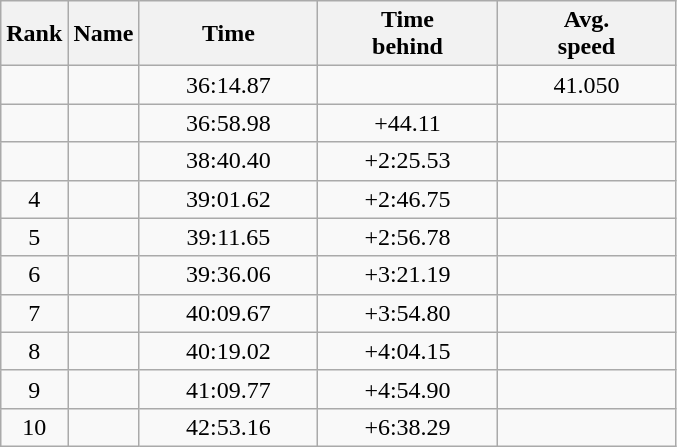<table class="wikitable" style="text-align:center;">
<tr>
<th>Rank</th>
<th style="width:"15em">Name</th>
<th style="width:7em">Time</th>
<th style="width:7em">Time<br>behind</th>
<th style="width:7em">Avg.<br>speed</th>
</tr>
<tr>
<td></td>
<td align=left></td>
<td>36:14.87</td>
<td></td>
<td>41.050</td>
</tr>
<tr>
<td></td>
<td align=left></td>
<td>36:58.98</td>
<td>+44.11</td>
<td></td>
</tr>
<tr>
<td></td>
<td align=left></td>
<td>38:40.40</td>
<td>+2:25.53</td>
<td></td>
</tr>
<tr>
<td>4</td>
<td align=left></td>
<td>39:01.62</td>
<td>+2:46.75</td>
<td></td>
</tr>
<tr>
<td>5</td>
<td align=left></td>
<td>39:11.65</td>
<td>+2:56.78</td>
<td></td>
</tr>
<tr>
<td>6</td>
<td align=left></td>
<td>39:36.06</td>
<td>+3:21.19</td>
<td></td>
</tr>
<tr>
<td>7</td>
<td align=left></td>
<td>40:09.67</td>
<td>+3:54.80</td>
<td></td>
</tr>
<tr>
<td>8</td>
<td align=left></td>
<td>40:19.02</td>
<td>+4:04.15</td>
<td></td>
</tr>
<tr>
<td>9</td>
<td align=left></td>
<td>41:09.77</td>
<td>+4:54.90</td>
<td></td>
</tr>
<tr>
<td>10</td>
<td align=left></td>
<td>42:53.16</td>
<td>+6:38.29</td>
<td></td>
</tr>
</table>
